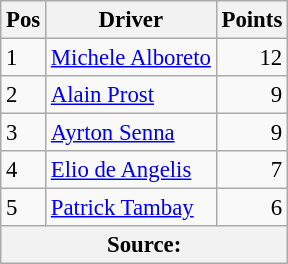<table class="wikitable" style="font-size: 95%;">
<tr>
<th>Pos</th>
<th>Driver</th>
<th>Points</th>
</tr>
<tr>
<td>1</td>
<td> <a href='#'>Michele Alboreto</a></td>
<td align="right">12</td>
</tr>
<tr>
<td>2</td>
<td> <a href='#'>Alain Prost</a></td>
<td align="right">9</td>
</tr>
<tr>
<td>3</td>
<td> <a href='#'>Ayrton Senna</a></td>
<td align="right">9</td>
</tr>
<tr>
<td>4</td>
<td> <a href='#'>Elio de Angelis</a></td>
<td align="right">7</td>
</tr>
<tr>
<td>5</td>
<td> <a href='#'>Patrick Tambay</a></td>
<td align="right">6</td>
</tr>
<tr>
<th colspan=4>Source:</th>
</tr>
</table>
